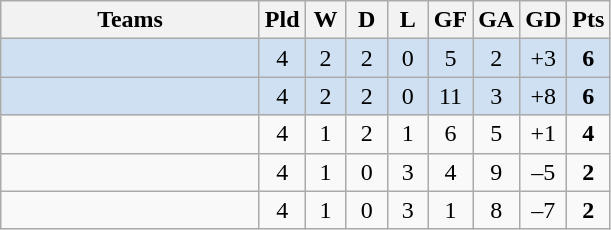<table class="wikitable" style="text-align: center;">
<tr>
<th width=165>Teams</th>
<th width=20>Pld</th>
<th width=20>W</th>
<th width=20>D</th>
<th width=20>L</th>
<th width=20>GF</th>
<th width=20>GA</th>
<th width=20>GD</th>
<th width=20>Pts</th>
</tr>
<tr align=center style="background:#CEE0F2;">
<td style="text-align:left;"></td>
<td>4</td>
<td>2</td>
<td>2</td>
<td>0</td>
<td>5</td>
<td>2</td>
<td>+3</td>
<td><strong>6</strong></td>
</tr>
<tr align=center style="background:#CEE0F2;">
<td style="text-align:left;"></td>
<td>4</td>
<td>2</td>
<td>2</td>
<td>0</td>
<td>11</td>
<td>3</td>
<td>+8</td>
<td><strong>6</strong></td>
</tr>
<tr align=center>
<td style="text-align:left;"></td>
<td>4</td>
<td>1</td>
<td>2</td>
<td>1</td>
<td>6</td>
<td>5</td>
<td>+1</td>
<td><strong>4</strong></td>
</tr>
<tr align=center>
<td style="text-align:left;"></td>
<td>4</td>
<td>1</td>
<td>0</td>
<td>3</td>
<td>4</td>
<td>9</td>
<td>–5</td>
<td><strong>2</strong></td>
</tr>
<tr align=center>
<td style="text-align:left;"></td>
<td>4</td>
<td>1</td>
<td>0</td>
<td>3</td>
<td>1</td>
<td>8</td>
<td>–7</td>
<td><strong>2</strong></td>
</tr>
</table>
